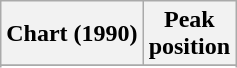<table class="wikitable sortable plainrowheaders">
<tr>
<th scope="col">Chart (1990)</th>
<th scope="col">Peak<br>position</th>
</tr>
<tr>
</tr>
<tr>
</tr>
<tr>
</tr>
<tr>
</tr>
</table>
